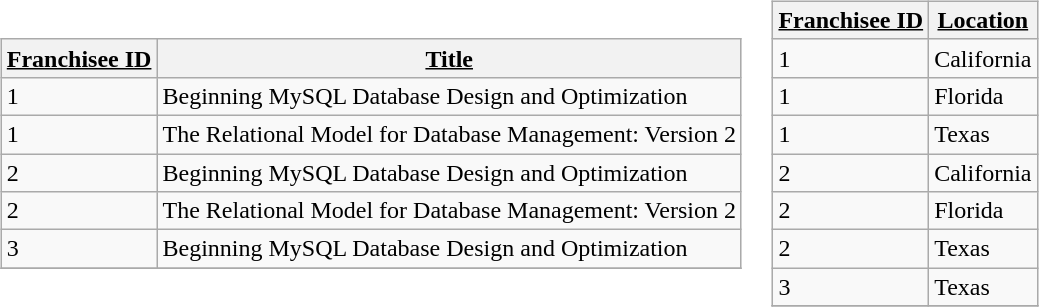<table>
<tr>
<td><br><table class="wikitable">
<tr>
<th><u>Franchisee ID</u></th>
<th><u>Title</u></th>
</tr>
<tr>
<td>1</td>
<td>Beginning MySQL Database Design and Optimization</td>
</tr>
<tr>
<td>1</td>
<td>The Relational Model for Database Management: Version 2</td>
</tr>
<tr>
<td>2</td>
<td>Beginning MySQL Database Design and Optimization</td>
</tr>
<tr>
<td>2</td>
<td>The Relational Model for Database Management: Version 2</td>
</tr>
<tr>
<td>3</td>
<td>Beginning MySQL Database Design and Optimization</td>
</tr>
<tr>
</tr>
</table>
</td>
<td><br><table class="wikitable">
<tr>
<th><u>Franchisee ID</u></th>
<th><u>Location</u></th>
</tr>
<tr>
<td>1</td>
<td>California</td>
</tr>
<tr>
<td>1</td>
<td>Florida</td>
</tr>
<tr>
<td>1</td>
<td>Texas</td>
</tr>
<tr>
<td>2</td>
<td>California</td>
</tr>
<tr>
<td>2</td>
<td>Florida</td>
</tr>
<tr>
<td>2</td>
<td>Texas</td>
</tr>
<tr>
<td>3</td>
<td>Texas</td>
</tr>
<tr>
</tr>
</table>
</td>
</tr>
</table>
